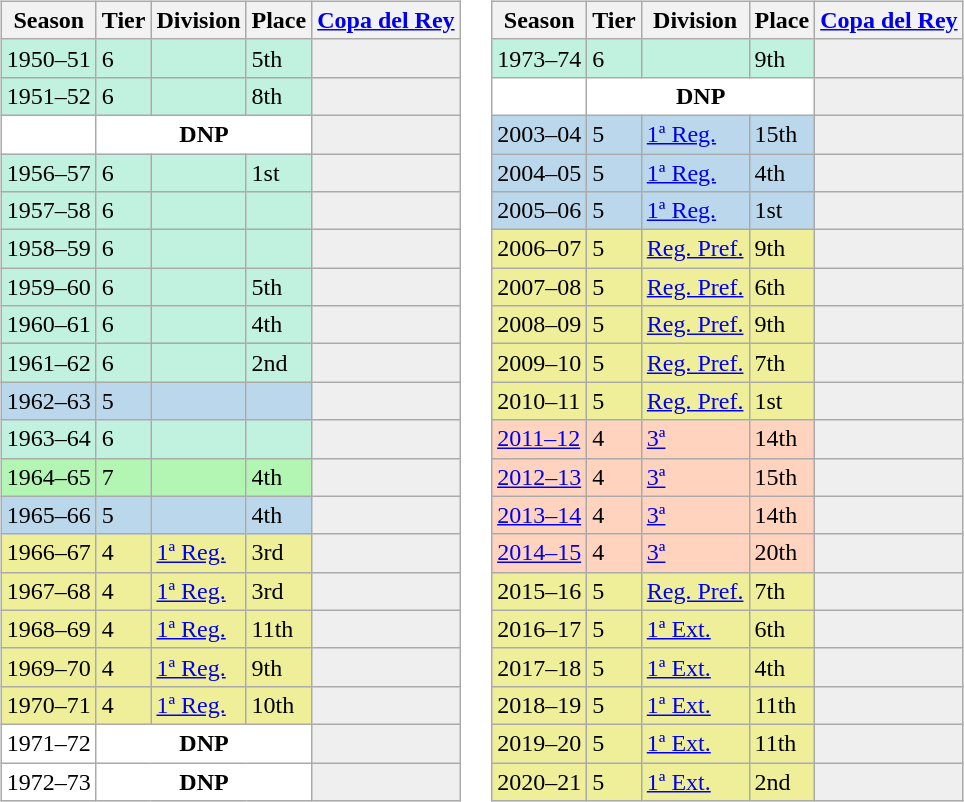<table>
<tr>
<td valign="top" width=0%><br><table class="wikitable">
<tr style="background:#f0f6fa;">
<th>Season</th>
<th>Tier</th>
<th>Division</th>
<th>Place</th>
<th><a href='#'>Copa del Rey</a></th>
</tr>
<tr>
<td style="background:#C0F2DF;">1950–51</td>
<td style="background:#C0F2DF;">6</td>
<td style="background:#C0F2DF;"></td>
<td style="background:#C0F2DF;">5th</td>
<th style="background:#efefef;"></th>
</tr>
<tr>
<td style="background:#C0F2DF;">1951–52</td>
<td style="background:#C0F2DF;">6</td>
<td style="background:#C0F2DF;"></td>
<td style="background:#C0F2DF;">8th</td>
<th style="background:#efefef;"></th>
</tr>
<tr>
<td style="background:#FFFFFF;"></td>
<th style="background:#FFFFFF;" colspan="3">DNP</th>
<th style="background:#efefef;"></th>
</tr>
<tr>
<td style="background:#C0F2DF;">1956–57</td>
<td style="background:#C0F2DF;">6</td>
<td style="background:#C0F2DF;"></td>
<td style="background:#C0F2DF;">1st</td>
<th style="background:#efefef;"></th>
</tr>
<tr>
<td style="background:#C0F2DF;">1957–58</td>
<td style="background:#C0F2DF;">6</td>
<td style="background:#C0F2DF;"></td>
<td style="background:#C0F2DF;"></td>
<th style="background:#efefef;"></th>
</tr>
<tr>
<td style="background:#C0F2DF;">1958–59</td>
<td style="background:#C0F2DF;">6</td>
<td style="background:#C0F2DF;"></td>
<td style="background:#C0F2DF;"></td>
<th style="background:#efefef;"></th>
</tr>
<tr>
<td style="background:#C0F2DF;">1959–60</td>
<td style="background:#C0F2DF;">6</td>
<td style="background:#C0F2DF;"></td>
<td style="background:#C0F2DF;">5th</td>
<th style="background:#efefef;"></th>
</tr>
<tr>
<td style="background:#C0F2DF;">1960–61</td>
<td style="background:#C0F2DF;">6</td>
<td style="background:#C0F2DF;"></td>
<td style="background:#C0F2DF;">4th</td>
<th style="background:#efefef;"></th>
</tr>
<tr>
<td style="background:#C0F2DF;">1961–62</td>
<td style="background:#C0F2DF;">6</td>
<td style="background:#C0F2DF;"></td>
<td style="background:#C0F2DF;">2nd</td>
<th style="background:#efefef;"></th>
</tr>
<tr>
<td style="background:#BBD7EC;">1962–63</td>
<td style="background:#BBD7EC;">5</td>
<td style="background:#BBD7EC;"></td>
<td style="background:#BBD7EC;"></td>
<th style="background:#EFEFEF;"></th>
</tr>
<tr>
<td style="background:#C0F2DF;">1963–64</td>
<td style="background:#C0F2DF;">6</td>
<td style="background:#C0F2DF;"></td>
<td style="background:#C0F2DF;"></td>
<th style="background:#efefef;"></th>
</tr>
<tr>
<td style="background:#B3F5B3;">1964–65</td>
<td style="background:#B3F5B3;">7</td>
<td style="background:#B3F5B3;"></td>
<td style="background:#B3F5B3;">4th</td>
<th style="background:#efefef;"></th>
</tr>
<tr>
<td style="background:#BBD7EC;">1965–66</td>
<td style="background:#BBD7EC;">5</td>
<td style="background:#BBD7EC;"></td>
<td style="background:#BBD7EC;">4th</td>
<th style="background:#efefef;"></th>
</tr>
<tr>
<td style="background:#EFEF99;">1966–67</td>
<td style="background:#EFEF99;">4</td>
<td style="background:#EFEF99;"><a href='#'>1ª Reg.</a></td>
<td style="background:#EFEF99;">3rd</td>
<td style="background:#efefef;"></td>
</tr>
<tr>
<td style="background:#EFEF99;">1967–68</td>
<td style="background:#EFEF99;">4</td>
<td style="background:#EFEF99;"><a href='#'>1ª Reg.</a></td>
<td style="background:#EFEF99;">3rd</td>
<td style="background:#efefef;"></td>
</tr>
<tr>
<td style="background:#EFEF99;">1968–69</td>
<td style="background:#EFEF99;">4</td>
<td style="background:#EFEF99;"><a href='#'>1ª Reg.</a></td>
<td style="background:#EFEF99;">11th</td>
<td style="background:#efefef;"></td>
</tr>
<tr>
<td style="background:#EFEF99;">1969–70</td>
<td style="background:#EFEF99;">4</td>
<td style="background:#EFEF99;"><a href='#'>1ª Reg.</a></td>
<td style="background:#EFEF99;">9th</td>
<td style="background:#efefef;"></td>
</tr>
<tr>
<td style="background:#EFEF99;">1970–71</td>
<td style="background:#EFEF99;">4</td>
<td style="background:#EFEF99;"><a href='#'>1ª Reg.</a></td>
<td style="background:#EFEF99;">10th</td>
<td style="background:#efefef;"></td>
</tr>
<tr>
<td style="background:#FFFFFF;">1971–72</td>
<th style="background:#FFFFFF;" colspan="3">DNP</th>
<th style="background:#efefef;"></th>
</tr>
<tr>
<td style="background:#FFFFFF;">1972–73</td>
<th style="background:#FFFFFF;" colspan="3">DNP</th>
<th style="background:#efefef;"></th>
</tr>
</table>
</td>
<td valign="top" width=0%><br><table class="wikitable">
<tr style="background:#f0f6fa;">
<th>Season</th>
<th>Tier</th>
<th>Division</th>
<th>Place</th>
<th><a href='#'>Copa del Rey</a></th>
</tr>
<tr>
<td style="background:#C0F2DF;">1973–74</td>
<td style="background:#C0F2DF;">6</td>
<td style="background:#C0F2DF;"></td>
<td style="background:#C0F2DF;">9th</td>
<th style="background:#efefef;"></th>
</tr>
<tr>
<td style="background:#FFFFFF;"></td>
<th style="background:#FFFFFF;" colspan="3">DNP</th>
<th style="background:#efefef;"></th>
</tr>
<tr>
<td style="background:#BBD7EC;">2003–04</td>
<td style="background:#BBD7EC;">5</td>
<td style="background:#BBD7EC;"><a href='#'>1ª Reg.</a></td>
<td style="background:#BBD7EC;">15th</td>
<th style="background:#efefef;"></th>
</tr>
<tr>
<td style="background:#BBD7EC;">2004–05</td>
<td style="background:#BBD7EC;">5</td>
<td style="background:#BBD7EC;"><a href='#'>1ª Reg.</a></td>
<td style="background:#BBD7EC;">4th</td>
<th style="background:#efefef;"></th>
</tr>
<tr>
<td style="background:#BBD7EC;">2005–06</td>
<td style="background:#BBD7EC;">5</td>
<td style="background:#BBD7EC;"><a href='#'>1ª Reg.</a></td>
<td style="background:#BBD7EC;">1st</td>
<th style="background:#efefef;"></th>
</tr>
<tr>
<td style="background:#EFEF99;">2006–07</td>
<td style="background:#EFEF99;">5</td>
<td style="background:#EFEF99;"><a href='#'>Reg. Pref.</a></td>
<td style="background:#EFEF99;">9th</td>
<td style="background:#efefef;"></td>
</tr>
<tr>
<td style="background:#EFEF99;">2007–08</td>
<td style="background:#EFEF99;">5</td>
<td style="background:#EFEF99;"><a href='#'>Reg. Pref.</a></td>
<td style="background:#EFEF99;">6th</td>
<td style="background:#efefef;"></td>
</tr>
<tr>
<td style="background:#EFEF99;">2008–09</td>
<td style="background:#EFEF99;">5</td>
<td style="background:#EFEF99;"><a href='#'>Reg. Pref.</a></td>
<td style="background:#EFEF99;">9th</td>
<td style="background:#efefef;"></td>
</tr>
<tr>
<td style="background:#EFEF99;">2009–10</td>
<td style="background:#EFEF99;">5</td>
<td style="background:#EFEF99;"><a href='#'>Reg. Pref.</a></td>
<td style="background:#EFEF99;">7th</td>
<td style="background:#efefef;"></td>
</tr>
<tr>
<td style="background:#EFEF99;">2010–11</td>
<td style="background:#EFEF99;">5</td>
<td style="background:#EFEF99;"><a href='#'>Reg. Pref.</a></td>
<td style="background:#EFEF99;">1st</td>
<td style="background:#efefef;"></td>
</tr>
<tr>
<td style="background:#FFD3BD;"><a href='#'>2011–12</a></td>
<td style="background:#FFD3BD;">4</td>
<td style="background:#FFD3BD;"><a href='#'>3ª</a></td>
<td style="background:#FFD3BD;">14th</td>
<td style="background:#efefef;"></td>
</tr>
<tr>
<td style="background:#FFD3BD;"><a href='#'>2012–13</a></td>
<td style="background:#FFD3BD;">4</td>
<td style="background:#FFD3BD;"><a href='#'>3ª</a></td>
<td style="background:#FFD3BD;">15th</td>
<td style="background:#efefef;"></td>
</tr>
<tr>
<td style="background:#FFD3BD;"><a href='#'>2013–14</a></td>
<td style="background:#FFD3BD;">4</td>
<td style="background:#FFD3BD;"><a href='#'>3ª</a></td>
<td style="background:#FFD3BD;">14th</td>
<td style="background:#efefef;"></td>
</tr>
<tr>
<td style="background:#FFD3BD;"><a href='#'>2014–15</a></td>
<td style="background:#FFD3BD;">4</td>
<td style="background:#FFD3BD;"><a href='#'>3ª</a></td>
<td style="background:#FFD3BD;">20th</td>
<td style="background:#efefef;"></td>
</tr>
<tr>
<td style="background:#EFEF99;">2015–16</td>
<td style="background:#EFEF99;">5</td>
<td style="background:#EFEF99;"><a href='#'>Reg. Pref.</a></td>
<td style="background:#EFEF99;">7th</td>
<td style="background:#efefef;"></td>
</tr>
<tr>
<td style="background:#EFEF99;">2016–17</td>
<td style="background:#EFEF99;">5</td>
<td style="background:#EFEF99;"><a href='#'>1ª Ext.</a></td>
<td style="background:#EFEF99;">6th</td>
<td style="background:#efefef;"></td>
</tr>
<tr>
<td style="background:#EFEF99;">2017–18</td>
<td style="background:#EFEF99;">5</td>
<td style="background:#EFEF99;"><a href='#'>1ª Ext.</a></td>
<td style="background:#EFEF99;">4th</td>
<td style="background:#efefef;"></td>
</tr>
<tr>
<td style="background:#EFEF99;">2018–19</td>
<td style="background:#EFEF99;">5</td>
<td style="background:#EFEF99;"><a href='#'>1ª Ext.</a></td>
<td style="background:#EFEF99;">11th</td>
<td style="background:#efefef;"></td>
</tr>
<tr>
<td style="background:#EFEF99;">2019–20</td>
<td style="background:#EFEF99;">5</td>
<td style="background:#EFEF99;"><a href='#'>1ª Ext.</a></td>
<td style="background:#EFEF99;">11th</td>
<td style="background:#efefef;"></td>
</tr>
<tr>
<td style="background:#EFEF99;">2020–21</td>
<td style="background:#EFEF99;">5</td>
<td style="background:#EFEF99;"><a href='#'>1ª Ext.</a></td>
<td style="background:#EFEF99;">2nd</td>
<td style="background:#efefef;"></td>
</tr>
</table>
</td>
</tr>
</table>
